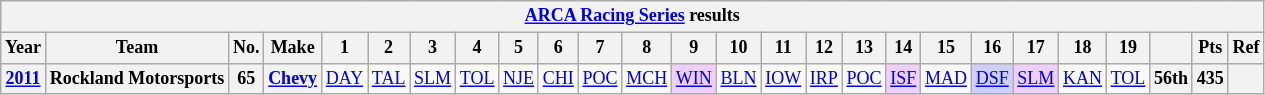<table class="wikitable" style="text-align:center; font-size:75%">
<tr>
<th colspan=48><a href='#'>ARCA Racing Series</a> results</th>
</tr>
<tr>
<th>Year</th>
<th>Team</th>
<th>No.</th>
<th>Make</th>
<th>1</th>
<th>2</th>
<th>3</th>
<th>4</th>
<th>5</th>
<th>6</th>
<th>7</th>
<th>8</th>
<th>9</th>
<th>10</th>
<th>11</th>
<th>12</th>
<th>13</th>
<th>14</th>
<th>15</th>
<th>16</th>
<th>17</th>
<th>18</th>
<th>19</th>
<th></th>
<th>Pts</th>
<th>Ref</th>
</tr>
<tr>
<th><a href='#'>2011</a></th>
<th>Rockland Motorsports</th>
<th>65</th>
<th><a href='#'>Chevy</a></th>
<td><a href='#'>DAY</a></td>
<td><a href='#'>TAL</a></td>
<td><a href='#'>SLM</a></td>
<td><a href='#'>TOL</a></td>
<td><a href='#'>NJE</a></td>
<td><a href='#'>CHI</a></td>
<td><a href='#'>POC</a></td>
<td><a href='#'>MCH</a></td>
<td style="background:#EFCFFF;"><a href='#'>WIN</a><br></td>
<td><a href='#'>BLN</a></td>
<td><a href='#'>IOW</a></td>
<td><a href='#'>IRP</a></td>
<td><a href='#'>POC</a></td>
<td style="background:#EFCFFF;"><a href='#'>ISF</a><br></td>
<td><a href='#'>MAD</a></td>
<td style="background:#CFCFFF;"><a href='#'>DSF</a><br></td>
<td style="background:#EFCFFF;"><a href='#'>SLM</a><br></td>
<td><a href='#'>KAN</a></td>
<td><a href='#'>TOL</a></td>
<th>56th</th>
<th>435</th>
<th></th>
</tr>
</table>
